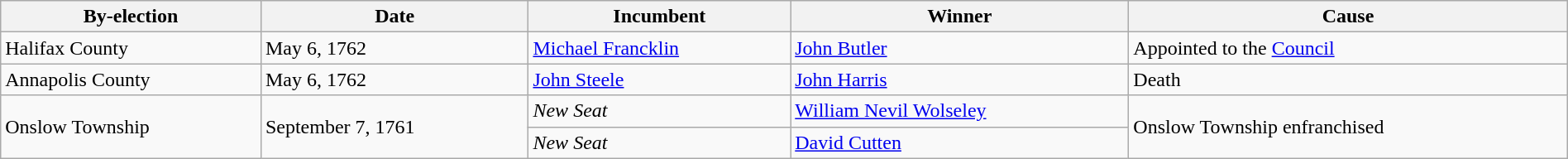<table class=wikitable style="width:100%">
<tr>
<th>By-election</th>
<th>Date</th>
<th>Incumbent</th>
<th>Winner</th>
<th>Cause</th>
</tr>
<tr>
<td>Halifax County</td>
<td>May 6, 1762</td>
<td><a href='#'>Michael Francklin</a></td>
<td><a href='#'>John Butler</a></td>
<td>Appointed to the <a href='#'>Council</a></td>
</tr>
<tr>
<td>Annapolis County</td>
<td>May 6, 1762</td>
<td><a href='#'>John Steele</a></td>
<td><a href='#'>John Harris</a></td>
<td>Death</td>
</tr>
<tr>
<td rowspan=2>Onslow Township</td>
<td rowspan=2>September 7, 1761</td>
<td><em>New Seat</em></td>
<td><a href='#'>William Nevil Wolseley</a></td>
<td rowspan=2>Onslow Township enfranchised</td>
</tr>
<tr>
<td><em>New Seat</em></td>
<td><a href='#'>David Cutten</a></td>
</tr>
</table>
